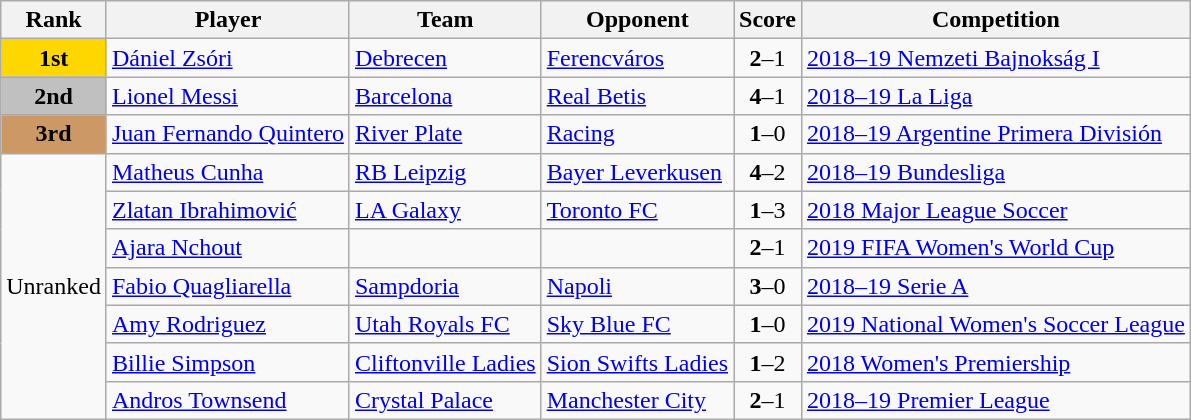<table class="wikitable">
<tr>
<th>Rank</th>
<th>Player</th>
<th>Team</th>
<th>Opponent</th>
<th>Score</th>
<th>Competition</th>
</tr>
<tr>
<td scope=col style="background-color: gold" align="center"><strong>1st</strong></td>
<td> <a href='#'>Dániel Zsóri</a></td>
<td> <a href='#'>Debrecen</a></td>
<td> <a href='#'>Ferencváros</a></td>
<td align="center"><strong>2</strong>–1</td>
<td><a href='#'>2018–19 Nemzeti Bajnokság I</a></td>
</tr>
<tr>
<td scope=col style="background-color: silver" align="center"><strong>2nd</strong></td>
<td> <a href='#'>Lionel Messi</a></td>
<td> <a href='#'>Barcelona</a></td>
<td> <a href='#'>Real Betis</a></td>
<td align="center"><strong>4</strong>–1</td>
<td><a href='#'>2018–19 La Liga</a></td>
</tr>
<tr>
<td scope=col style="background-color: #cc9966" align="center"><strong>3rd</strong></td>
<td> <a href='#'>Juan Fernando Quintero</a></td>
<td> <a href='#'>River Plate</a></td>
<td> <a href='#'>Racing</a></td>
<td align="center"><strong>1</strong>–0</td>
<td><a href='#'>2018–19 Argentine Primera División</a></td>
</tr>
<tr>
<td rowspan="7">Unranked</td>
<td> <a href='#'>Matheus Cunha</a></td>
<td> <a href='#'>RB Leipzig</a></td>
<td> <a href='#'>Bayer Leverkusen</a></td>
<td align="center"><strong>4</strong>–2</td>
<td><a href='#'>2018–19 Bundesliga</a></td>
</tr>
<tr>
<td> <a href='#'>Zlatan Ibrahimović</a></td>
<td> <a href='#'>LA Galaxy</a></td>
<td> <a href='#'>Toronto FC</a></td>
<td align="center"><strong>1</strong>–3</td>
<td><a href='#'>2018 Major League Soccer</a></td>
</tr>
<tr>
<td> <a href='#'>Ajara Nchout</a></td>
<td></td>
<td></td>
<td align="center"><strong>2</strong>–1</td>
<td><a href='#'>2019 FIFA Women's World Cup</a></td>
</tr>
<tr>
<td> <a href='#'>Fabio Quagliarella</a></td>
<td> <a href='#'>Sampdoria</a></td>
<td> <a href='#'>Napoli</a></td>
<td align="center"><strong>3</strong>–0</td>
<td><a href='#'>2018–19 Serie A</a></td>
</tr>
<tr>
<td> <a href='#'>Amy Rodriguez</a></td>
<td> <a href='#'>Utah Royals FC</a></td>
<td> <a href='#'>Sky Blue FC</a></td>
<td align="center"><strong>1</strong>–0</td>
<td><a href='#'>2019 National Women's Soccer League</a></td>
</tr>
<tr>
<td> <a href='#'>Billie Simpson</a></td>
<td> <a href='#'>Cliftonville Ladies</a></td>
<td> <a href='#'>Sion Swifts Ladies</a></td>
<td align="center"><strong>1</strong>–2</td>
<td><a href='#'>2018 Women's Premiership</a></td>
</tr>
<tr>
<td> <a href='#'>Andros Townsend</a></td>
<td> <a href='#'>Crystal Palace</a></td>
<td> <a href='#'>Manchester City</a></td>
<td align="center"><strong>2</strong>–1</td>
<td><a href='#'>2018–19 Premier League</a></td>
</tr>
</table>
